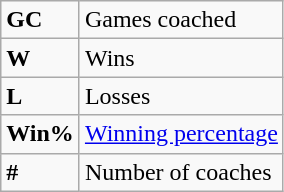<table class="wikitable">
<tr>
<td><strong>GC</strong></td>
<td>Games coached</td>
</tr>
<tr>
<td><strong>W</strong></td>
<td>Wins</td>
</tr>
<tr>
<td><strong>L</strong></td>
<td>Losses</td>
</tr>
<tr>
<td><strong>Win%</strong></td>
<td><a href='#'>Winning percentage</a></td>
</tr>
<tr>
<td><strong>#</strong></td>
<td>Number of coaches</td>
</tr>
</table>
